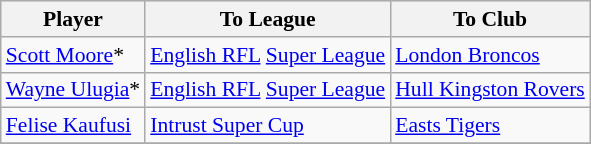<table class="wikitable" style="font-size:90%">
<tr bgcolor="#efefef">
<th width=" ">Player</th>
<th width=" ">To League</th>
<th width=" ">To Club</th>
</tr>
<tr>
<td> <a href='#'>Scott Moore</a>*</td>
<td><a href='#'>English RFL</a> <a href='#'>Super League</a></td>
<td> <a href='#'>London Broncos</a></td>
</tr>
<tr>
<td> <a href='#'>Wayne Ulugia</a>*</td>
<td><a href='#'>English RFL</a> <a href='#'>Super League</a></td>
<td> <a href='#'>Hull Kingston Rovers</a></td>
</tr>
<tr>
<td> <a href='#'>Felise Kaufusi</a></td>
<td><a href='#'>Intrust Super Cup</a></td>
<td>  <a href='#'>Easts Tigers</a></td>
</tr>
<tr>
</tr>
</table>
